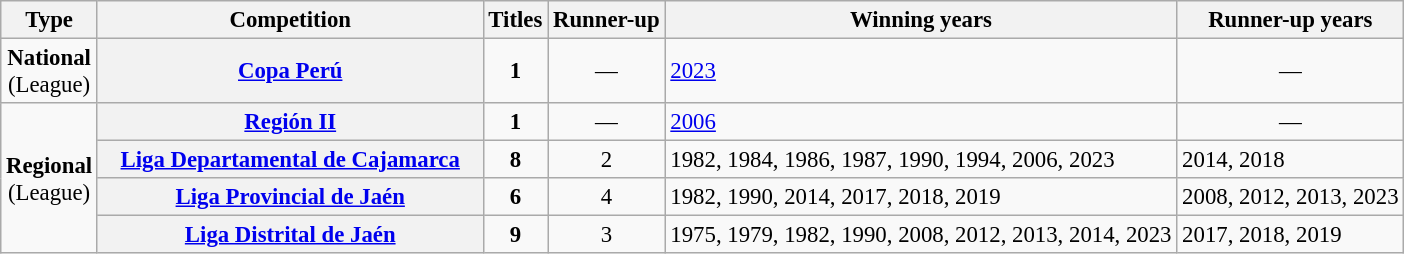<table class="wikitable plainrowheaders" style="font-size:95%; text-align:center;">
<tr>
<th>Type</th>
<th width=250px>Competition</th>
<th>Titles</th>
<th>Runner-up</th>
<th>Winning years</th>
<th>Runner-up years</th>
</tr>
<tr>
<td rowspan=1><strong>National</strong><br>(League)</td>
<th scope="col"><a href='#'>Copa Perú</a></th>
<td><strong>1</strong></td>
<td style="text-align:center;">—</td>
<td align="left"><a href='#'>2023</a></td>
<td style="text-align:center;">—</td>
</tr>
<tr>
<td rowspan="4"><strong>Regional</strong><br>(League)</td>
<th scope="col"><a href='#'>Región II</a></th>
<td><strong>1</strong></td>
<td style="text-align:center;">—</td>
<td align="left"><a href='#'>2006</a></td>
<td style="text-align:center;">—</td>
</tr>
<tr>
<th scope="col"><a href='#'>Liga Departamental de Cajamarca</a></th>
<td><strong>8</strong></td>
<td>2</td>
<td align="left">1982, 1984, 1986, 1987, 1990, 1994, 2006, 2023</td>
<td align="left">2014, 2018</td>
</tr>
<tr>
<th><a href='#'>Liga Provincial de Jaén</a></th>
<td><strong>6</strong></td>
<td>4</td>
<td align="left">1982, 1990, 2014, 2017, 2018, 2019</td>
<td align="left">2008, 2012, 2013, 2023</td>
</tr>
<tr>
<th><a href='#'>Liga Distrital de Jaén</a></th>
<td><strong>9</strong></td>
<td>3</td>
<td align="left">1975, 1979, 1982, 1990, 2008, 2012, 2013, 2014, 2023</td>
<td align="left">2017, 2018, 2019</td>
</tr>
</table>
